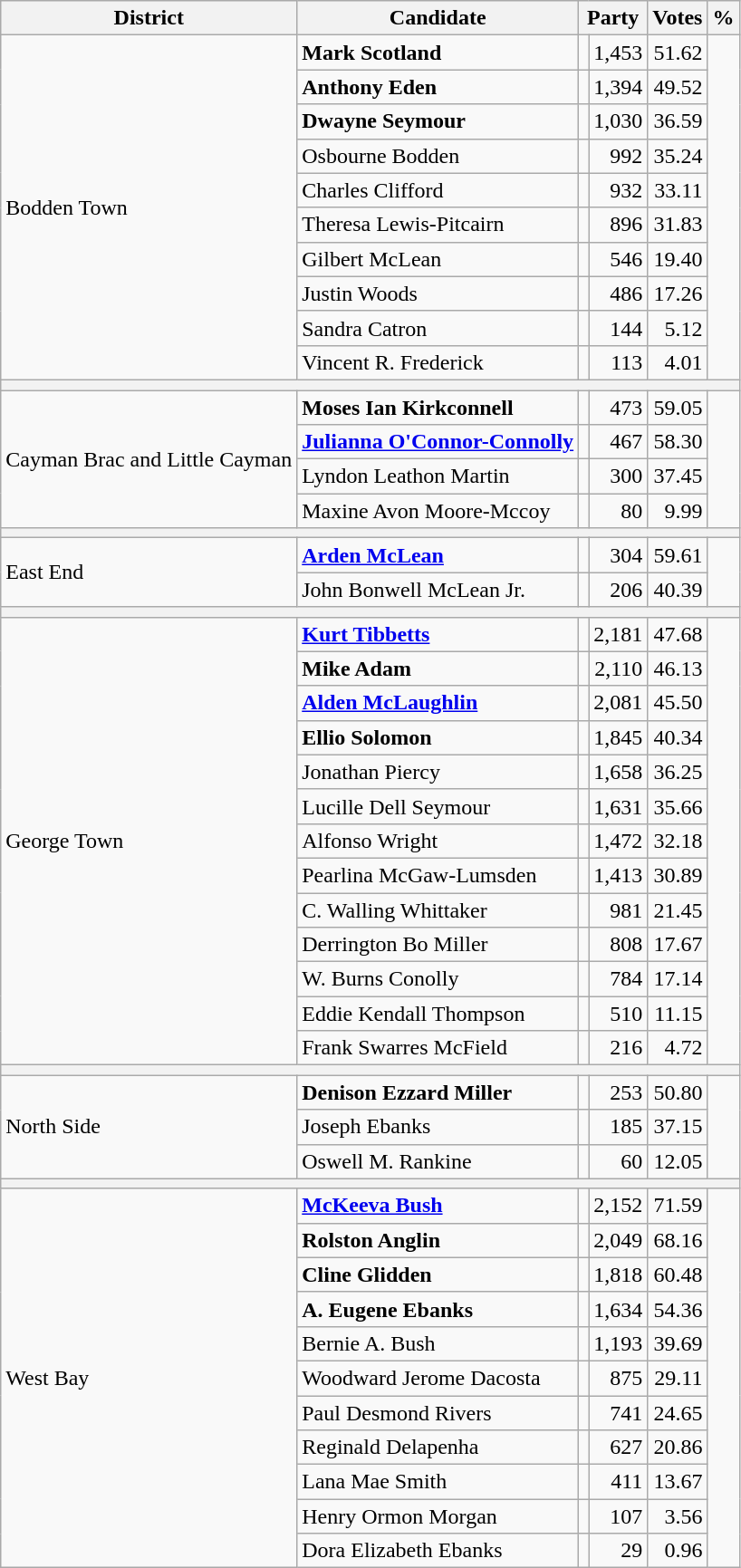<table class=wikitable style=text-align:right>
<tr>
<th>District</th>
<th>Candidate</th>
<th colspan=2>Party</th>
<th>Votes</th>
<th>%</th>
</tr>
<tr>
<td align=left rowspan=10>Bodden Town</td>
<td align=left><strong>Mark Scotland</strong></td>
<td></td>
<td>1,453</td>
<td>51.62</td>
</tr>
<tr>
<td align=left><strong>Anthony Eden</strong></td>
<td></td>
<td>1,394</td>
<td>49.52</td>
</tr>
<tr>
<td align=left><strong>Dwayne Seymour</strong></td>
<td></td>
<td>1,030</td>
<td>36.59</td>
</tr>
<tr>
<td align=left>Osbourne Bodden</td>
<td></td>
<td>992</td>
<td>35.24</td>
</tr>
<tr>
<td align=left>Charles Clifford</td>
<td></td>
<td>932</td>
<td>33.11</td>
</tr>
<tr>
<td align=left>Theresa Lewis-Pitcairn</td>
<td></td>
<td>896</td>
<td>31.83</td>
</tr>
<tr>
<td align=left>Gilbert McLean</td>
<td></td>
<td>546</td>
<td>19.40</td>
</tr>
<tr>
<td align=left>Justin Woods</td>
<td></td>
<td>486</td>
<td>17.26</td>
</tr>
<tr>
<td align=left>Sandra Catron</td>
<td></td>
<td>144</td>
<td>5.12</td>
</tr>
<tr>
<td align=left>Vincent R. Frederick</td>
<td></td>
<td>113</td>
<td>4.01</td>
</tr>
<tr>
<th Colspan=6></th>
</tr>
<tr>
<td align=left rowspan=4>Cayman Brac and Little Cayman</td>
<td align=left><strong>Moses Ian Kirkconnell</strong></td>
<td></td>
<td>473</td>
<td>59.05</td>
</tr>
<tr>
<td align=left><strong><a href='#'>Julianna O'Connor-Connolly</a></strong></td>
<td></td>
<td>467</td>
<td>58.30</td>
</tr>
<tr>
<td align=left>Lyndon Leathon Martin</td>
<td></td>
<td>300</td>
<td>37.45</td>
</tr>
<tr>
<td align=left>Maxine Avon Moore-Mccoy</td>
<td></td>
<td>80</td>
<td>9.99</td>
</tr>
<tr>
<th Colspan=6></th>
</tr>
<tr>
<td align=left rowspan=2>East End</td>
<td align=left><strong><a href='#'>Arden McLean</a></strong></td>
<td></td>
<td>304</td>
<td>59.61</td>
</tr>
<tr>
<td align=left>John Bonwell McLean Jr.</td>
<td></td>
<td>206</td>
<td>40.39</td>
</tr>
<tr>
<th Colspan=6></th>
</tr>
<tr>
<td align=left rowspan=13>George Town</td>
<td align=left><strong><a href='#'>Kurt Tibbetts</a></strong></td>
<td></td>
<td>2,181</td>
<td>47.68</td>
</tr>
<tr>
<td align=left><strong>Mike Adam</strong></td>
<td></td>
<td>2,110</td>
<td>46.13</td>
</tr>
<tr>
<td align=left><strong><a href='#'>Alden McLaughlin</a></strong></td>
<td></td>
<td>2,081</td>
<td>45.50</td>
</tr>
<tr>
<td align=left><strong>Ellio Solomon</strong></td>
<td></td>
<td>1,845</td>
<td>40.34</td>
</tr>
<tr>
<td align=left>Jonathan Piercy</td>
<td></td>
<td>1,658</td>
<td>36.25</td>
</tr>
<tr>
<td align=left>Lucille Dell Seymour</td>
<td></td>
<td>1,631</td>
<td>35.66</td>
</tr>
<tr>
<td align=left>Alfonso Wright</td>
<td></td>
<td>1,472</td>
<td>32.18</td>
</tr>
<tr>
<td align=left>Pearlina McGaw-Lumsden</td>
<td></td>
<td>1,413</td>
<td>30.89</td>
</tr>
<tr>
<td align=left>C. Walling Whittaker</td>
<td></td>
<td>981</td>
<td>21.45</td>
</tr>
<tr>
<td align=left>Derrington Bo Miller</td>
<td></td>
<td>808</td>
<td>17.67</td>
</tr>
<tr>
<td align=left>W. Burns Conolly</td>
<td></td>
<td>784</td>
<td>17.14</td>
</tr>
<tr>
<td align=left>Eddie Kendall Thompson</td>
<td></td>
<td>510</td>
<td>11.15</td>
</tr>
<tr>
<td align=left>Frank Swarres McField</td>
<td></td>
<td>216</td>
<td>4.72</td>
</tr>
<tr>
<th Colspan=6></th>
</tr>
<tr>
<td align=left rowspan=3>North Side</td>
<td align=left><strong>Denison Ezzard Miller</strong></td>
<td></td>
<td>253</td>
<td>50.80</td>
</tr>
<tr>
<td align=left>Joseph Ebanks</td>
<td></td>
<td>185</td>
<td>37.15</td>
</tr>
<tr>
<td align=left>Oswell M. Rankine</td>
<td></td>
<td>60</td>
<td>12.05</td>
</tr>
<tr>
<th Colspan=6></th>
</tr>
<tr>
<td align=left rowspan=11>West Bay</td>
<td align=left><strong><a href='#'>McKeeva Bush</a></strong></td>
<td></td>
<td>2,152</td>
<td>71.59</td>
</tr>
<tr>
<td align=left><strong>Rolston Anglin</strong></td>
<td></td>
<td>2,049</td>
<td>68.16</td>
</tr>
<tr>
<td align=left><strong>Cline Glidden</strong></td>
<td></td>
<td>1,818</td>
<td>60.48</td>
</tr>
<tr>
<td align=left><strong>A. Eugene Ebanks</strong></td>
<td></td>
<td>1,634</td>
<td>54.36</td>
</tr>
<tr>
<td align=left>Bernie A. Bush</td>
<td></td>
<td>1,193</td>
<td>39.69</td>
</tr>
<tr>
<td align=left>Woodward Jerome Dacosta</td>
<td></td>
<td>875</td>
<td>29.11</td>
</tr>
<tr>
<td align=left>Paul Desmond Rivers</td>
<td></td>
<td>741</td>
<td>24.65</td>
</tr>
<tr>
<td align=left>Reginald Delapenha</td>
<td></td>
<td>627</td>
<td>20.86</td>
</tr>
<tr>
<td align=left>Lana Mae Smith</td>
<td></td>
<td>411</td>
<td>13.67</td>
</tr>
<tr>
<td align=left>Henry Ormon Morgan</td>
<td></td>
<td>107</td>
<td>3.56</td>
</tr>
<tr>
<td align=left>Dora Elizabeth Ebanks</td>
<td></td>
<td>29</td>
<td>0.96</td>
</tr>
</table>
